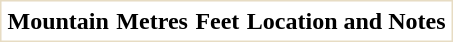<table class="sortable" border=0 cellspacing=3 cellpadding=1 style="border:1px solid #e7dcc3">
<tr>
<th>Mountain</th>
<th>Metres</th>
<th>Feet</th>
<th>Location and Notes<br>



































</th>
</tr>
</table>
